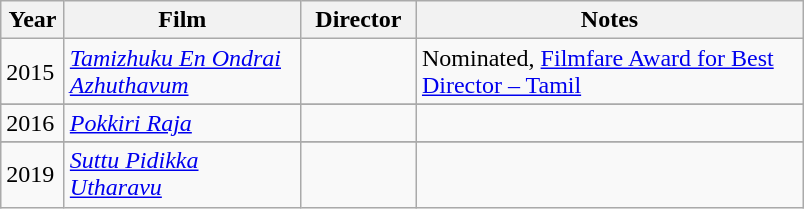<table class="wikitable sortable">
<tr>
<th style="width:35px;">Year</th>
<th style="width:150px;">Film</th>
<th style="width:70px;">Director</th>
<th style="text-align:center; width:250px;" class="unsortable">Notes</th>
</tr>
<tr>
<td>2015</td>
<td><em><a href='#'>Tamizhuku En Ondrai Azhuthavum</a></em></td>
<td style="text-align:center;"></td>
<td>Nominated, <a href='#'>Filmfare Award for Best Director – Tamil</a></td>
</tr>
<tr>
</tr>
<tr>
<td>2016</td>
<td><em><a href='#'>Pokkiri Raja</a></em></td>
<td style="text-align:center;"></td>
<td></td>
</tr>
<tr>
</tr>
<tr>
<td>2019</td>
<td><em><a href='#'>Suttu Pidikka Utharavu</a></em></td>
<td style="text-align:center;"></td>
<td></td>
</tr>
</table>
